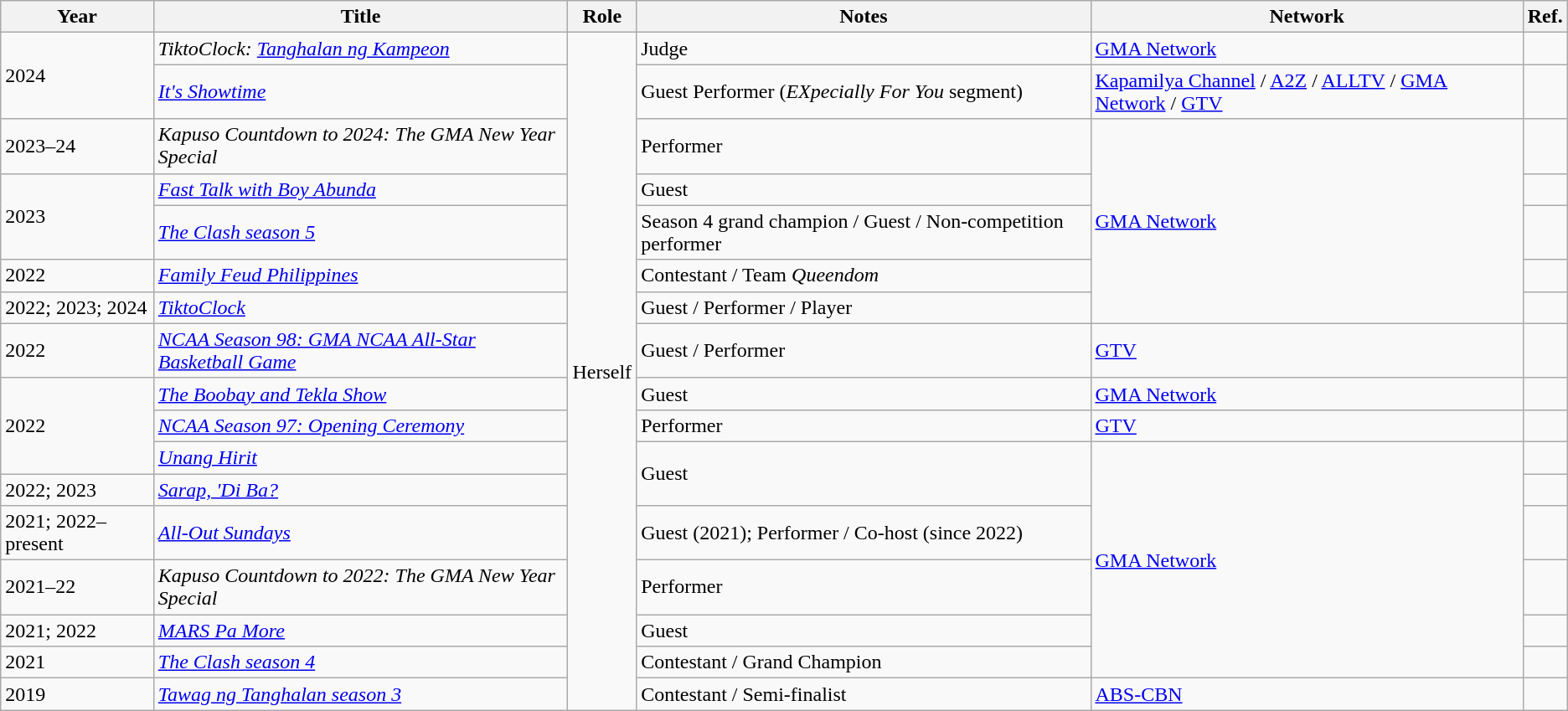<table class="wikitable sortable">
<tr>
<th>Year</th>
<th>Title</th>
<th>Role</th>
<th>Notes</th>
<th>Network</th>
<th>Ref.</th>
</tr>
<tr>
<td rowspan="2">2024</td>
<td><em>TiktoClock: <a href='#'>Tanghalan ng Kampeon</a></em></td>
<td rowspan="17">Herself</td>
<td>Judge</td>
<td><a href='#'>GMA Network</a></td>
<td></td>
</tr>
<tr>
<td><em><a href='#'>It's Showtime</a></em></td>
<td>Guest Performer (<em>EXpecially For You</em> segment)</td>
<td><a href='#'>Kapamilya Channel</a> / <a href='#'>A2Z</a> / <a href='#'>ALLTV</a> / <a href='#'>GMA Network</a> / <a href='#'>GTV</a></td>
<td></td>
</tr>
<tr>
<td>2023–24</td>
<td><em>Kapuso Countdown to 2024: The GMA New Year Special</em></td>
<td>Performer</td>
<td rowspan="5"><a href='#'>GMA Network</a></td>
<td></td>
</tr>
<tr>
<td rowspan="2">2023</td>
<td><em><a href='#'>Fast Talk with Boy Abunda</a></em></td>
<td>Guest</td>
<td></td>
</tr>
<tr>
<td><em><a href='#'>The Clash season 5</a></em></td>
<td>Season 4 grand champion / Guest / Non-competition performer</td>
<td></td>
</tr>
<tr>
<td>2022</td>
<td><em><a href='#'>Family Feud Philippines</a></em></td>
<td>Contestant / Team <em>Queendom</em></td>
<td></td>
</tr>
<tr>
<td>2022; 2023; 2024</td>
<td><em><a href='#'>TiktoClock</a></em></td>
<td>Guest / Performer / Player</td>
<td></td>
</tr>
<tr>
<td>2022</td>
<td><em><a href='#'>NCAA Season 98: GMA NCAA All-Star Basketball Game</a></em></td>
<td>Guest / Performer</td>
<td><a href='#'>GTV</a></td>
<td></td>
</tr>
<tr>
<td rowspan="3">2022</td>
<td><em><a href='#'>The Boobay and Tekla Show</a></em></td>
<td>Guest</td>
<td><a href='#'>GMA Network</a></td>
<td></td>
</tr>
<tr>
<td><em><a href='#'>NCAA Season 97: Opening Ceremony</a></em></td>
<td>Performer</td>
<td><a href='#'>GTV</a></td>
<td></td>
</tr>
<tr>
<td><em><a href='#'>Unang Hirit</a></em></td>
<td rowspan="2">Guest</td>
<td rowspan="6"><a href='#'>GMA Network</a></td>
<td></td>
</tr>
<tr>
<td>2022; 2023</td>
<td><em><a href='#'>Sarap, 'Di Ba?</a></em></td>
<td></td>
</tr>
<tr>
<td>2021; 2022–present</td>
<td><em><a href='#'>All-Out Sundays</a></em></td>
<td>Guest (2021); Performer / Co-host (since 2022)</td>
<td></td>
</tr>
<tr>
<td>2021–22</td>
<td><em>Kapuso Countdown to 2022: The GMA New Year Special</em></td>
<td>Performer</td>
<td></td>
</tr>
<tr>
<td>2021; 2022</td>
<td><em><a href='#'>MARS Pa More</a></em></td>
<td>Guest</td>
<td></td>
</tr>
<tr>
<td>2021</td>
<td><em><a href='#'>The Clash season 4</a></em></td>
<td>Contestant / Grand Champion</td>
<td></td>
</tr>
<tr>
<td>2019</td>
<td><em><a href='#'>Tawag ng Tanghalan season 3</a></em></td>
<td>Contestant / Semi-finalist</td>
<td><a href='#'>ABS-CBN</a></td>
<td></td>
</tr>
</table>
